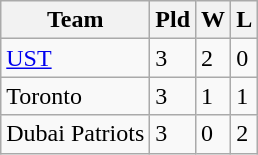<table class="wikitable">
<tr>
<th>Team</th>
<th><abbr>Pld</abbr></th>
<th><abbr>W</abbr></th>
<th><abbr>L</abbr></th>
</tr>
<tr>
<td><a href='#'>UST</a></td>
<td>3</td>
<td>2</td>
<td>0</td>
</tr>
<tr>
<td>Toronto</td>
<td>3</td>
<td>1</td>
<td>1</td>
</tr>
<tr>
<td>Dubai Patriots</td>
<td>3</td>
<td>0</td>
<td>2</td>
</tr>
</table>
